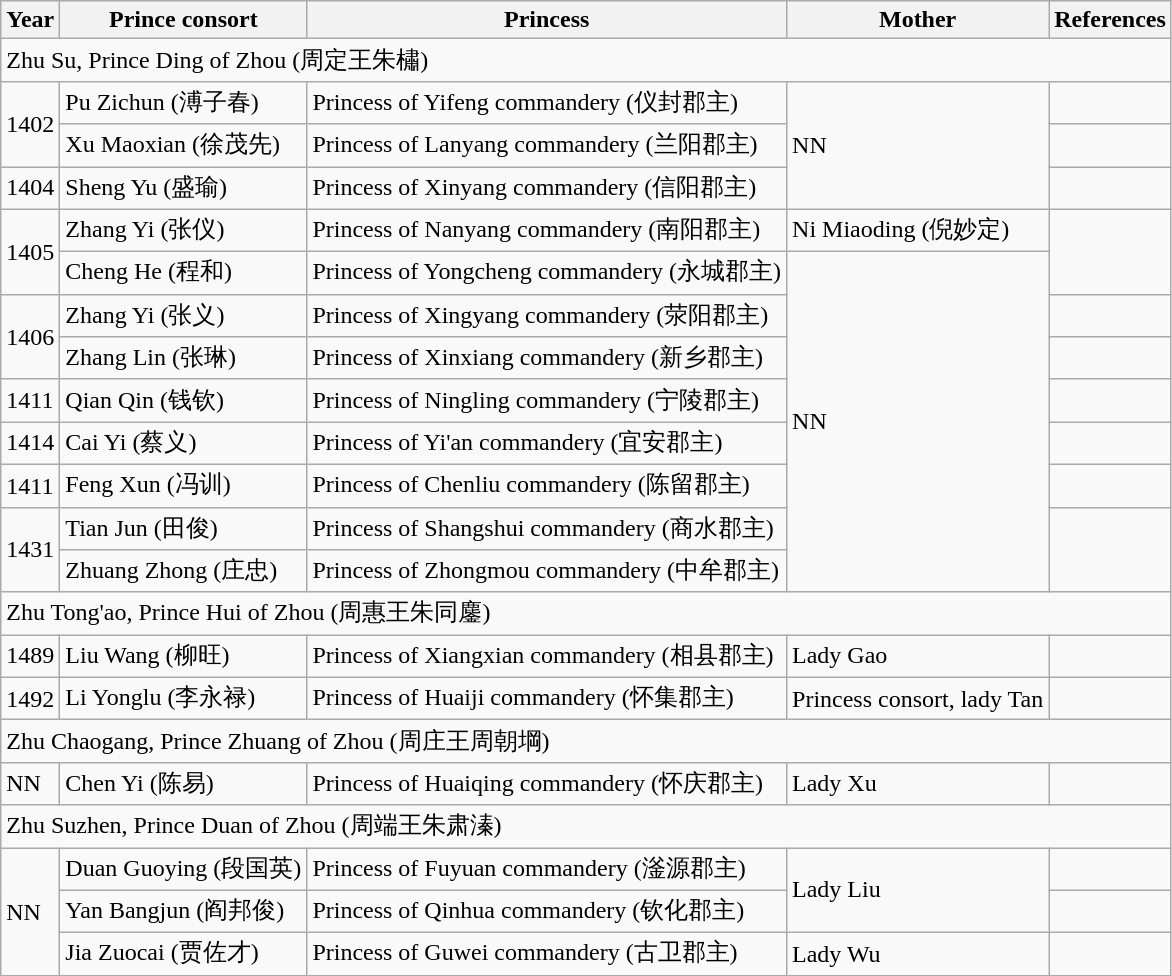<table class="wikitable">
<tr>
<th>Year</th>
<th>Prince consort</th>
<th>Princess</th>
<th>Mother</th>
<th>References</th>
</tr>
<tr>
<td colspan="5">Zhu Su, Prince Ding of Zhou (周定王朱橚)</td>
</tr>
<tr>
<td rowspan="2">1402</td>
<td>Pu Zichun (溥子春)</td>
<td>Princess of Yifeng commandery (仪封郡主)</td>
<td rowspan="3">NN</td>
<td></td>
</tr>
<tr>
<td>Xu Maoxian (徐茂先)</td>
<td>Princess of Lanyang commandery (兰阳郡主)</td>
<td></td>
</tr>
<tr>
<td>1404</td>
<td>Sheng Yu (盛瑜)</td>
<td>Princess of Xinyang commandery (信阳郡主)</td>
<td></td>
</tr>
<tr>
<td rowspan="2">1405</td>
<td>Zhang Yi (张仪)</td>
<td>Princess of Nanyang commandery (南阳郡主)</td>
<td>Ni Miaoding (倪妙定)</td>
<td rowspan="2"></td>
</tr>
<tr>
<td>Cheng He (程和)</td>
<td>Princess of Yongcheng commandery (永城郡主)</td>
<td rowspan="8">NN</td>
</tr>
<tr>
<td rowspan="2">1406</td>
<td>Zhang Yi (张义)</td>
<td>Princess of Xingyang commandery (荥阳郡主)</td>
<td></td>
</tr>
<tr>
<td>Zhang Lin (张琳)</td>
<td>Princess of Xinxiang commandery (新乡郡主)</td>
<td></td>
</tr>
<tr>
<td>1411</td>
<td>Qian Qin (钱钦)</td>
<td>Princess of Ningling commandery (宁陵郡主)</td>
<td></td>
</tr>
<tr>
<td>1414</td>
<td>Cai Yi (蔡义)</td>
<td>Princess of Yi'an commandery (宜安郡主)</td>
<td></td>
</tr>
<tr>
<td>1411</td>
<td>Feng Xun (冯训)</td>
<td>Princess of Chenliu commandery (陈留郡主)</td>
<td></td>
</tr>
<tr>
<td rowspan="2">1431</td>
<td>Tian Jun (田俊)</td>
<td>Princess of Shangshui commandery (商水郡主)</td>
<td rowspan="2"></td>
</tr>
<tr>
<td>Zhuang Zhong (庄忠)</td>
<td>Princess of Zhongmou commandery (中牟郡主)</td>
</tr>
<tr>
<td colspan="5">Zhu Tong'ao, Prince Hui of Zhou (周惠王朱同鏖)</td>
</tr>
<tr>
<td>1489</td>
<td>Liu Wang (柳旺)</td>
<td>Princess of Xiangxian commandery (相县郡主)</td>
<td>Lady Gao</td>
<td></td>
</tr>
<tr>
<td>1492</td>
<td>Li Yonglu (李永禄)</td>
<td>Princess of Huaiji commandery (怀集郡主)</td>
<td>Princess consort, lady Tan</td>
<td></td>
</tr>
<tr>
<td colspan="5">Zhu Chaogang, Prince Zhuang of Zhou (周庄王周朝堈)</td>
</tr>
<tr>
<td>NN</td>
<td>Chen Yi (陈易)</td>
<td>Princess of Huaiqing commandery (怀庆郡主)</td>
<td>Lady Xu</td>
<td></td>
</tr>
<tr>
<td colspan="5">Zhu Suzhen, Prince Duan of Zhou (周端王朱肃溱)</td>
</tr>
<tr>
<td rowspan="3">NN</td>
<td>Duan Guoying (段国英)</td>
<td>Princess of Fuyuan commandery (滏源郡主)</td>
<td rowspan="2">Lady Liu</td>
<td></td>
</tr>
<tr>
<td>Yan Bangjun (阎邦俊)</td>
<td>Princess of Qinhua commandery (钦化郡主)</td>
<td></td>
</tr>
<tr>
<td>Jia Zuocai (贾佐才)</td>
<td>Princess of Guwei commandery (古卫郡主)</td>
<td>Lady Wu</td>
<td></td>
</tr>
</table>
